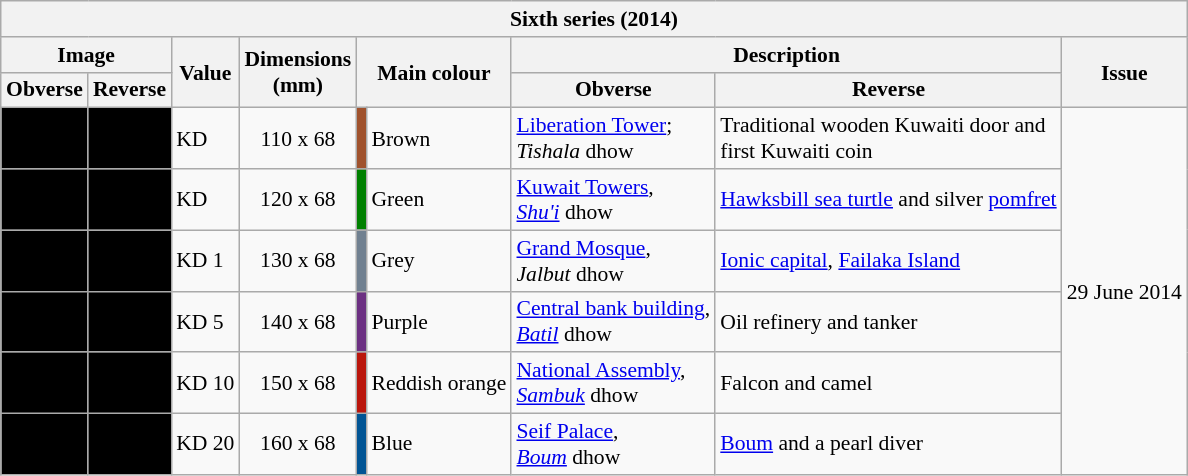<table class="wikitable" style="margin:auto; font-size:90%; border-width:1px;">
<tr>
<th colspan="9">Sixth series (2014)</th>
</tr>
<tr>
<th colspan=2>Image</th>
<th rowspan=2>Value</th>
<th rowspan=2>Dimensions<br>(mm)</th>
<th rowspan=2 colspan=2>Main colour</th>
<th colspan=2>Description</th>
<th rowspan=2>Issue</th>
</tr>
<tr>
<th>Obverse</th>
<th>Reverse</th>
<th>Obverse</th>
<th>Reverse</th>
</tr>
<tr>
<td style="background:#000; text-align:center;"></td>
<td style="background:#000; text-align:center;"></td>
<td>KD </td>
<td align="center">110 x 68</td>
<td style="background:#A0522D;"></td>
<td>Brown</td>
<td><a href='#'>Liberation Tower</a>;<br><em>Tishala</em> dhow</td>
<td>Traditional wooden Kuwaiti door and<br>first Kuwaiti coin</td>
<td rowspan=6>29 June 2014</td>
</tr>
<tr>
<td style="background:#000; text-align:center;"></td>
<td style="background:#000; text-align:center;"></td>
<td>KD </td>
<td align="center">120 x 68</td>
<td style="background:#008000;"></td>
<td>Green</td>
<td><a href='#'>Kuwait Towers</a>,<br><em><a href='#'>Shu'i</a></em> dhow</td>
<td><a href='#'>Hawksbill sea turtle</a> and silver <a href='#'>pomfret</a></td>
</tr>
<tr>
<td style="background:#000; text-align:center;"></td>
<td style="background:#000; text-align:center;"></td>
<td>KD 1</td>
<td align="center">130 x 68</td>
<td style="background:#708090;"></td>
<td>Grey</td>
<td><a href='#'>Grand Mosque</a>,<br><em>Jalbut</em> dhow</td>
<td><a href='#'>Ionic capital</a>, <a href='#'>Failaka Island</a></td>
</tr>
<tr>
<td style="background:#000; text-align:center;"></td>
<td style="background:#000; text-align:center;"></td>
<td>KD 5</td>
<td align="center">140 x 68</td>
<td style="background:#6C3082;"></td>
<td>Purple</td>
<td><a href='#'>Central bank building</a>,<br><em><a href='#'>Batil</a></em> dhow</td>
<td>Oil refinery and tanker</td>
</tr>
<tr>
<td style="background:#000; text-align:center;"></td>
<td style="background:#000; text-align:center;"></td>
<td>KD 10</td>
<td align="center">150 x 68</td>
<td style="background:#BA160C;"></td>
<td>Reddish orange</td>
<td><a href='#'>National Assembly</a>,<br><em><a href='#'>Sambuk</a></em> dhow</td>
<td>Falcon and camel</td>
</tr>
<tr>
<td style="background:#000; text-align:center;"></td>
<td style="background:#000; text-align:center;"></td>
<td>KD 20</td>
<td align="center">160 x 68</td>
<td style="background:#015494;"></td>
<td>Blue</td>
<td><a href='#'>Seif Palace</a>,<br><em><a href='#'>Boum</a></em> dhow</td>
<td><a href='#'>Boum</a> and a pearl diver</td>
</tr>
</table>
